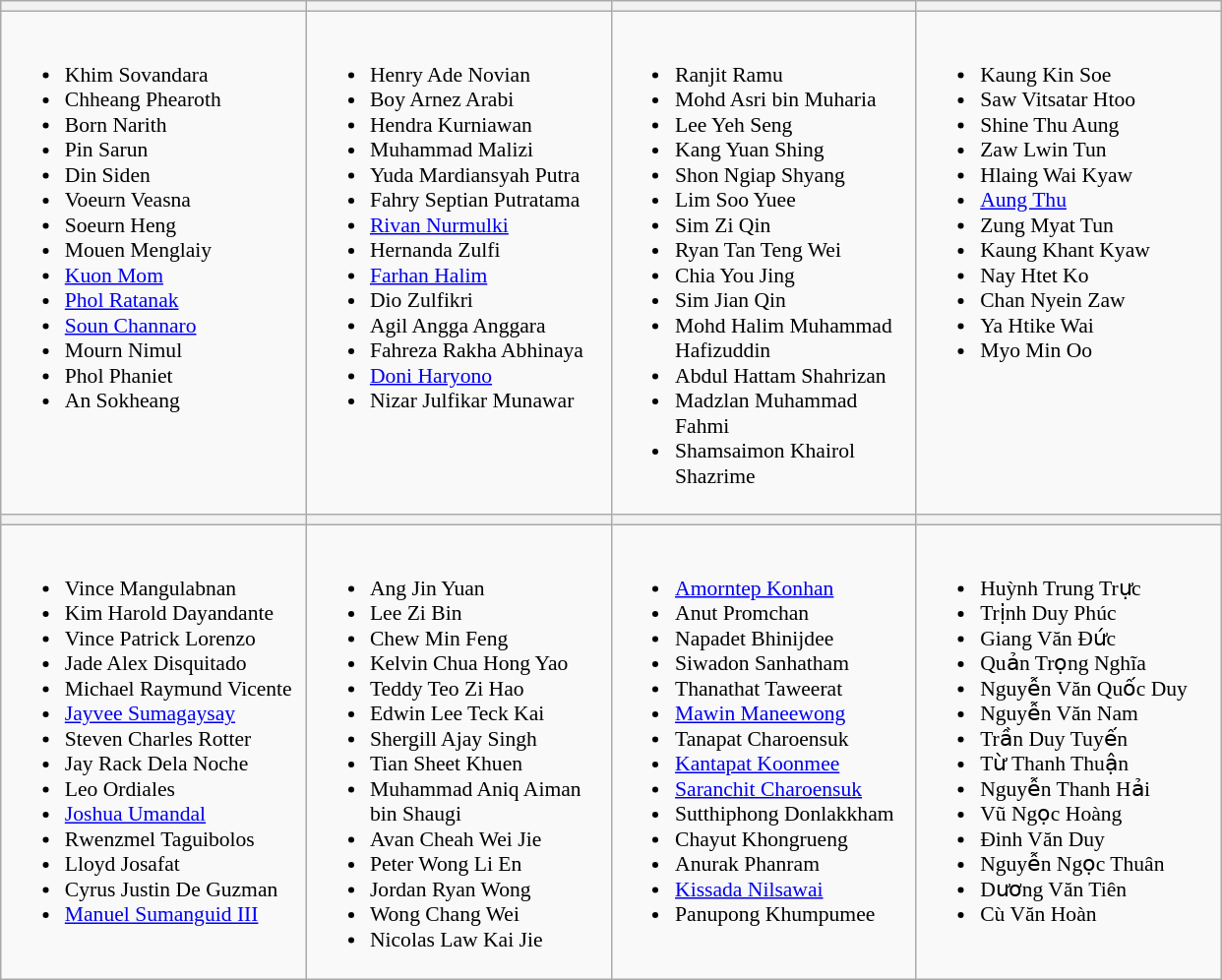<table class="wikitable" style="font-size:90%">
<tr>
<th width=200></th>
<th width=200></th>
<th width=200></th>
<th width=200></th>
</tr>
<tr>
<td valign=top><br><ul><li>Khim Sovandara</li><li>Chheang Phearoth</li><li>Born Narith</li><li>Pin Sarun</li><li>Din Siden</li><li>Voeurn Veasna</li><li>Soeurn Heng</li><li>Mouen Menglaiy</li><li><a href='#'>Kuon Mom</a></li><li><a href='#'>Phol Ratanak</a></li><li><a href='#'>Soun Channaro</a></li><li>Mourn Nimul</li><li>Phol Phaniet</li><li>An Sokheang</li></ul></td>
<td valign=top><br><ul><li>Henry Ade Novian</li><li>Boy Arnez Arabi</li><li>Hendra Kurniawan</li><li>Muhammad Malizi</li><li>Yuda Mardiansyah Putra</li><li>Fahry Septian Putratama</li><li><a href='#'>Rivan Nurmulki</a></li><li>Hernanda Zulfi</li><li><a href='#'>Farhan Halim</a></li><li>Dio Zulfikri</li><li>Agil Angga Anggara</li><li>Fahreza Rakha Abhinaya</li><li><a href='#'>Doni Haryono</a></li><li>Nizar Julfikar Munawar</li></ul></td>
<td valign=top><br><ul><li>Ranjit Ramu</li><li>Mohd Asri bin Muharia</li><li>Lee Yeh Seng</li><li>Kang Yuan Shing</li><li>Shon Ngiap Shyang</li><li>Lim Soo Yuee</li><li>Sim Zi Qin</li><li>Ryan Tan Teng Wei</li><li>Chia You Jing</li><li>Sim Jian Qin</li><li>Mohd Halim Muhammad Hafizuddin</li><li>Abdul Hattam Shahrizan</li><li>Madzlan Muhammad Fahmi</li><li>Shamsaimon Khairol Shazrime</li></ul></td>
<td valign=top><br><ul><li>Kaung Kin Soe</li><li>Saw Vitsatar Htoo</li><li>Shine Thu Aung</li><li>Zaw Lwin Tun</li><li>Hlaing Wai Kyaw</li><li><a href='#'>Aung Thu</a></li><li>Zung Myat Tun</li><li>Kaung Khant Kyaw</li><li>Nay Htet Ko</li><li>Chan Nyein Zaw</li><li>Ya Htike Wai</li><li>Myo Min Oo</li></ul></td>
</tr>
<tr>
<th></th>
<th></th>
<th></th>
<th></th>
</tr>
<tr>
<td valign=top><br><ul><li>Vince Mangulabnan</li><li>Kim Harold Dayandante</li><li>Vince Patrick Lorenzo</li><li>Jade Alex Disquitado</li><li>Michael Raymund Vicente</li><li><a href='#'>Jayvee Sumagaysay</a></li><li>Steven Charles Rotter</li><li>Jay Rack Dela Noche</li><li>Leo Ordiales</li><li><a href='#'>Joshua Umandal</a></li><li>Rwenzmel Taguibolos</li><li>Lloyd Josafat</li><li>Cyrus Justin De Guzman</li><li><a href='#'>Manuel Sumanguid III</a></li></ul></td>
<td valign=top><br><ul><li>Ang Jin Yuan</li><li>Lee Zi Bin</li><li>Chew Min Feng</li><li>Kelvin Chua Hong Yao</li><li>Teddy Teo Zi Hao</li><li>Edwin Lee Teck Kai</li><li>Shergill Ajay Singh</li><li>Tian Sheet Khuen</li><li>Muhammad Aniq Aiman bin Shaugi</li><li>Avan Cheah Wei Jie</li><li>Peter Wong Li En</li><li>Jordan Ryan Wong</li><li>Wong Chang Wei</li><li>Nicolas Law Kai Jie</li></ul></td>
<td valign=top><br><ul><li><a href='#'>Amorntep Konhan</a></li><li>Anut Promchan</li><li>Napadet Bhinijdee</li><li>Siwadon Sanhatham</li><li>Thanathat Taweerat</li><li><a href='#'>Mawin Maneewong</a></li><li>Tanapat Charoensuk</li><li><a href='#'>Kantapat Koonmee</a></li><li><a href='#'>Saranchit Charoensuk</a></li><li>Sutthiphong Donlakkham</li><li>Chayut Khongrueng</li><li>Anurak Phanram</li><li><a href='#'>Kissada Nilsawai</a></li><li>Panupong Khumpumee</li></ul></td>
<td valign=top><br><ul><li>Huỳnh Trung Trực</li><li>Trịnh Duy Phúc</li><li>Giang Văn Đức</li><li>Quản Trọng Nghĩa</li><li>Nguyễn Văn Quốc Duy</li><li>Nguyễn Văn Nam</li><li>Trần Duy Tuyến</li><li>Từ Thanh Thuận</li><li>Nguyễn Thanh Hải</li><li>Vũ Ngọc Hoàng</li><li>Đinh Văn Duy</li><li>Nguyễn Ngọc Thuân</li><li>Dương Văn Tiên</li><li>Cù Văn Hoàn</li></ul></td>
</tr>
</table>
